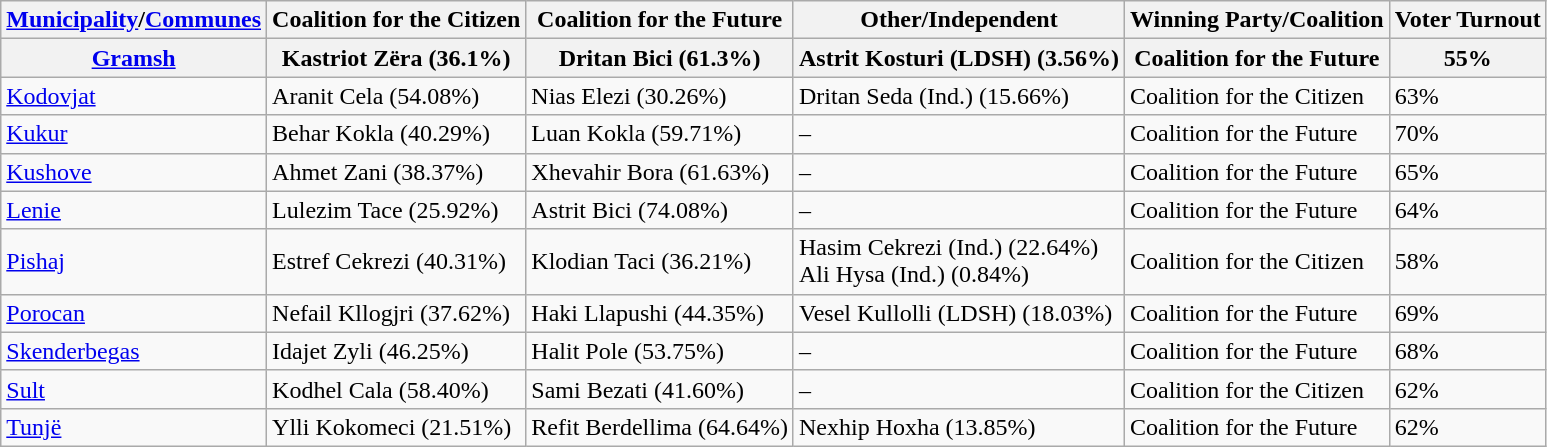<table class="wikitable">
<tr>
<th><a href='#'>Municipality</a>/<a href='#'>Communes</a></th>
<th>Coalition for the Citizen</th>
<th>Coalition for the Future</th>
<th>Other/Independent</th>
<th>Winning Party/Coalition</th>
<th>Voter Turnout</th>
</tr>
<tr>
<th><a href='#'>Gramsh</a></th>
<th>Kastriot Zëra (36.1%)</th>
<th>Dritan Bici (61.3%)</th>
<th>Astrit Kosturi (LDSH) (3.56%)</th>
<th>Coalition for the Future</th>
<th>55%</th>
</tr>
<tr>
<td><a href='#'>Kodovjat</a></td>
<td>Aranit Cela (54.08%)</td>
<td>Nias Elezi (30.26%)</td>
<td>Dritan Seda (Ind.) (15.66%)</td>
<td>Coalition for the Citizen</td>
<td>63%</td>
</tr>
<tr>
<td><a href='#'>Kukur</a></td>
<td>Behar Kokla (40.29%)</td>
<td>Luan Kokla (59.71%)</td>
<td>–</td>
<td>Coalition for the Future</td>
<td>70%</td>
</tr>
<tr>
<td><a href='#'>Kushove</a></td>
<td>Ahmet Zani (38.37%)</td>
<td>Xhevahir Bora (61.63%)</td>
<td>–</td>
<td>Coalition for the Future</td>
<td>65%</td>
</tr>
<tr>
<td><a href='#'>Lenie</a></td>
<td>Lulezim Tace (25.92%)</td>
<td>Astrit Bici (74.08%)</td>
<td>–</td>
<td>Coalition for the Future</td>
<td>64%</td>
</tr>
<tr>
<td><a href='#'>Pishaj</a></td>
<td>Estref Cekrezi (40.31%)</td>
<td>Klodian Taci (36.21%)</td>
<td>Hasim Cekrezi (Ind.) (22.64%)<br>Ali Hysa (Ind.) (0.84%)</td>
<td>Coalition for the Citizen</td>
<td>58%</td>
</tr>
<tr>
<td><a href='#'>Porocan</a></td>
<td>Nefail Kllogjri (37.62%)</td>
<td>Haki Llapushi (44.35%)</td>
<td>Vesel Kullolli (LDSH) (18.03%)</td>
<td>Coalition for the Future</td>
<td>69%</td>
</tr>
<tr>
<td><a href='#'>Skenderbegas</a></td>
<td>Idajet Zyli (46.25%)</td>
<td>Halit Pole (53.75%)</td>
<td>–</td>
<td>Coalition for the Future</td>
<td>68%</td>
</tr>
<tr>
<td><a href='#'>Sult</a></td>
<td>Kodhel Cala (58.40%)</td>
<td>Sami Bezati (41.60%)</td>
<td>–</td>
<td>Coalition for the Citizen</td>
<td>62%</td>
</tr>
<tr>
<td><a href='#'>Tunjë</a></td>
<td>Ylli Kokomeci (21.51%)</td>
<td>Refit Berdellima (64.64%)</td>
<td>Nexhip Hoxha (13.85%)</td>
<td>Coalition for the Future</td>
<td>62%</td>
</tr>
</table>
